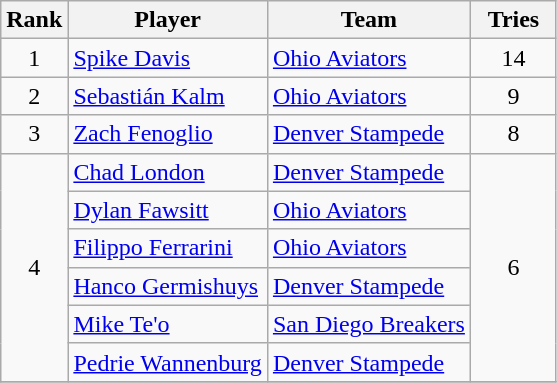<table class="wikitable" style="text-align:center">
<tr>
<th>Rank</th>
<th>Player</th>
<th>Team</th>
<th style="width:50px;">Tries</th>
</tr>
<tr>
<td>1</td>
<td align=left> <a href='#'>Spike Davis</a></td>
<td align=left><a href='#'>Ohio Aviators</a></td>
<td>14</td>
</tr>
<tr>
<td>2</td>
<td align=left> <a href='#'>Sebastián Kalm</a></td>
<td align=left><a href='#'>Ohio Aviators</a></td>
<td>9</td>
</tr>
<tr>
<td>3</td>
<td align=left> <a href='#'>Zach Fenoglio</a></td>
<td align=left><a href='#'>Denver Stampede</a></td>
<td>8</td>
</tr>
<tr>
<td rowspan=6>4</td>
<td align=left> <a href='#'>Chad London</a></td>
<td align=left><a href='#'>Denver Stampede</a></td>
<td rowspan=6>6</td>
</tr>
<tr>
<td align=left> <a href='#'>Dylan Fawsitt</a></td>
<td align=left><a href='#'>Ohio Aviators</a></td>
</tr>
<tr>
<td align=left> <a href='#'>Filippo Ferrarini</a></td>
<td align=left><a href='#'>Ohio Aviators</a></td>
</tr>
<tr>
<td align=left> <a href='#'>Hanco Germishuys</a></td>
<td align=left><a href='#'>Denver Stampede</a></td>
</tr>
<tr>
<td align=left> <a href='#'>Mike Te'o</a></td>
<td align=left><a href='#'>San Diego Breakers</a></td>
</tr>
<tr>
<td align=left> <a href='#'>Pedrie Wannenburg</a></td>
<td align=left><a href='#'>Denver Stampede</a></td>
</tr>
<tr>
</tr>
</table>
